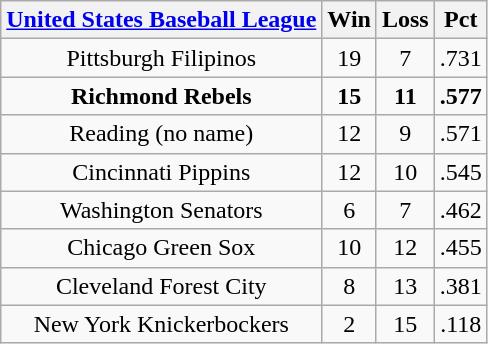<table class="wikitable" style="text-align:center">
<tr>
<th><a href='#'>United States Baseball League</a></th>
<th>Win</th>
<th>Loss</th>
<th>Pct</th>
</tr>
<tr>
<td>Pittsburgh Filipinos</td>
<td>19</td>
<td>7</td>
<td>.731</td>
</tr>
<tr>
<td><strong>Richmond Rebels</strong></td>
<td><strong>15</strong></td>
<td><strong>11</strong></td>
<td><strong>.577</strong></td>
</tr>
<tr>
<td>Reading (no name)</td>
<td>12</td>
<td>9</td>
<td>.571</td>
</tr>
<tr>
<td>Cincinnati Pippins</td>
<td>12</td>
<td>10</td>
<td>.545</td>
</tr>
<tr>
<td>Washington Senators</td>
<td>6</td>
<td>7</td>
<td>.462</td>
</tr>
<tr>
<td>Chicago Green Sox</td>
<td>10</td>
<td>12</td>
<td>.455</td>
</tr>
<tr>
<td>Cleveland Forest City</td>
<td>8</td>
<td>13</td>
<td>.381</td>
</tr>
<tr>
<td>New York Knickerbockers</td>
<td>2</td>
<td>15</td>
<td>.118</td>
</tr>
</table>
